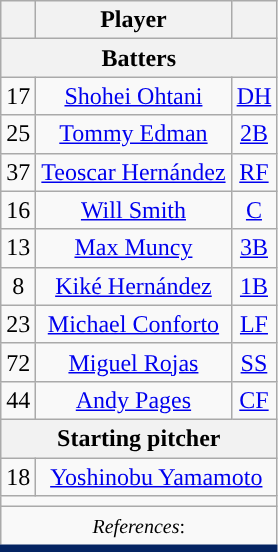<table class="wikitable" style="text-align:center">
<tr>
<th></th>
<th>Player</th>
<th></th>
</tr>
<tr>
<th colspan="3">Batters</th>
</tr>
<tr>
<td>17</td>
<td><a href='#'>Shohei Ohtani</a></td>
<td><a href='#'>DH</a></td>
</tr>
<tr>
<td>25</td>
<td><a href='#'>Tommy Edman</a></td>
<td><a href='#'>2B</a></td>
</tr>
<tr>
<td>37</td>
<td><a href='#'>Teoscar Hernández</a></td>
<td><a href='#'>RF</a></td>
</tr>
<tr>
<td>16</td>
<td><a href='#'>Will Smith</a></td>
<td><a href='#'>C</a></td>
</tr>
<tr>
<td>13</td>
<td><a href='#'>Max Muncy</a></td>
<td><a href='#'>3B</a></td>
</tr>
<tr>
<td>8</td>
<td><a href='#'>Kiké Hernández</a></td>
<td><a href='#'>1B</a></td>
</tr>
<tr>
<td>23</td>
<td><a href='#'>Michael Conforto</a></td>
<td><a href='#'>LF</a></td>
</tr>
<tr>
<td>72</td>
<td><a href='#'>Miguel Rojas</a></td>
<td><a href='#'>SS</a></td>
</tr>
<tr>
<td>44</td>
<td><a href='#'>Andy Pages</a></td>
<td><a href='#'>CF</a></td>
</tr>
<tr>
<th colspan="4">Starting pitcher</th>
</tr>
<tr>
<td>18</td>
<td colspan="2"><a href='#'>Yoshinobu Yamamoto</a></td>
</tr>
<tr>
<td style="text-align:right"; colspan="4"></td>
</tr>
<tr>
<td style="border-bottom:#042462 5px solid;" colspan="4"><small><em>References</em>: </small></td>
</tr>
</table>
